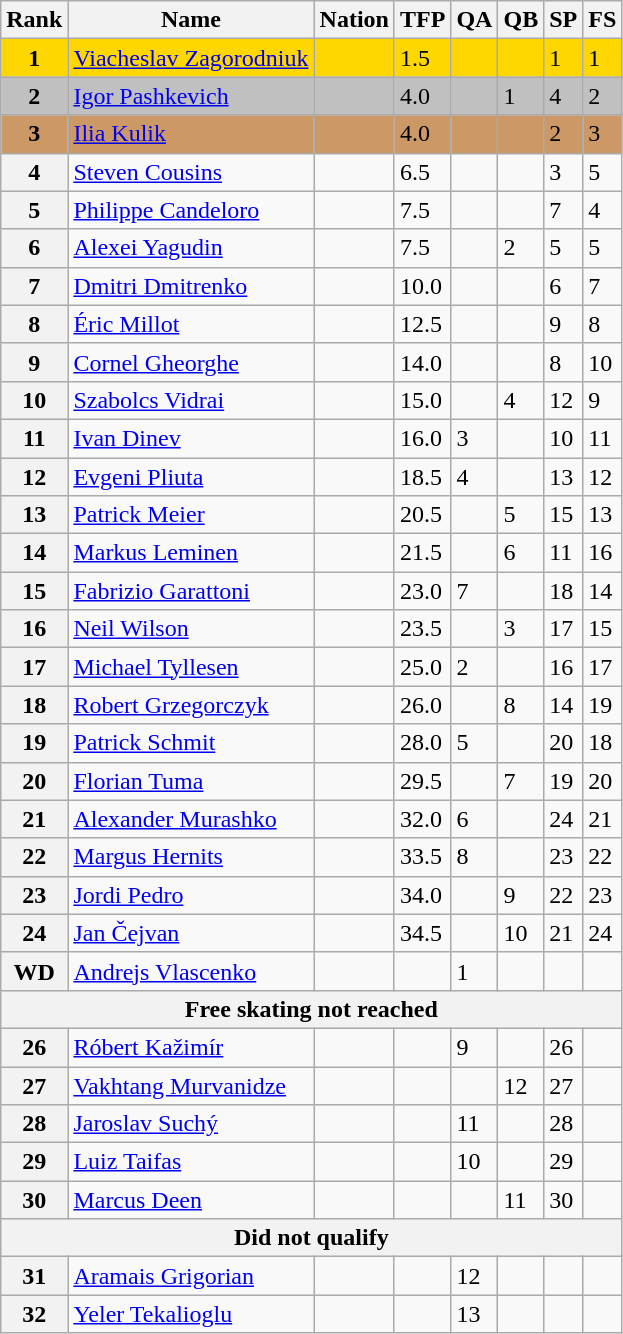<table class="wikitable">
<tr>
<th>Rank</th>
<th>Name</th>
<th>Nation</th>
<th>TFP</th>
<th>QA</th>
<th>QB</th>
<th>SP</th>
<th>FS</th>
</tr>
<tr bgcolor="gold">
<td align="center"><strong>1</strong></td>
<td><a href='#'>Viacheslav Zagorodniuk</a></td>
<td></td>
<td>1.5</td>
<td></td>
<td></td>
<td>1</td>
<td>1</td>
</tr>
<tr bgcolor="silver">
<td align="center"><strong>2</strong></td>
<td><a href='#'>Igor Pashkevich</a></td>
<td></td>
<td>4.0</td>
<td></td>
<td>1</td>
<td>4</td>
<td>2</td>
</tr>
<tr bgcolor="cc9966">
<td align="center"><strong>3</strong></td>
<td><a href='#'>Ilia Kulik</a></td>
<td></td>
<td>4.0</td>
<td></td>
<td></td>
<td>2</td>
<td>3</td>
</tr>
<tr>
<th>4</th>
<td><a href='#'>Steven Cousins</a></td>
<td></td>
<td>6.5</td>
<td></td>
<td></td>
<td>3</td>
<td>5</td>
</tr>
<tr>
<th>5</th>
<td><a href='#'>Philippe Candeloro</a></td>
<td></td>
<td>7.5</td>
<td></td>
<td></td>
<td>7</td>
<td>4</td>
</tr>
<tr>
<th>6</th>
<td><a href='#'>Alexei Yagudin</a></td>
<td></td>
<td>7.5</td>
<td></td>
<td>2</td>
<td>5</td>
<td>5</td>
</tr>
<tr>
<th>7</th>
<td><a href='#'>Dmitri Dmitrenko</a></td>
<td></td>
<td>10.0</td>
<td></td>
<td></td>
<td>6</td>
<td>7</td>
</tr>
<tr>
<th>8</th>
<td><a href='#'>Éric Millot</a></td>
<td></td>
<td>12.5</td>
<td></td>
<td></td>
<td>9</td>
<td>8</td>
</tr>
<tr>
<th>9</th>
<td><a href='#'>Cornel Gheorghe</a></td>
<td></td>
<td>14.0</td>
<td></td>
<td></td>
<td>8</td>
<td>10</td>
</tr>
<tr>
<th>10</th>
<td><a href='#'>Szabolcs Vidrai</a></td>
<td></td>
<td>15.0</td>
<td></td>
<td>4</td>
<td>12</td>
<td>9</td>
</tr>
<tr>
<th>11</th>
<td><a href='#'>Ivan Dinev</a></td>
<td></td>
<td>16.0</td>
<td>3</td>
<td></td>
<td>10</td>
<td>11</td>
</tr>
<tr>
<th>12</th>
<td><a href='#'>Evgeni Pliuta</a></td>
<td></td>
<td>18.5</td>
<td>4</td>
<td></td>
<td>13</td>
<td>12</td>
</tr>
<tr>
<th>13</th>
<td><a href='#'>Patrick Meier</a></td>
<td></td>
<td>20.5</td>
<td></td>
<td>5</td>
<td>15</td>
<td>13</td>
</tr>
<tr>
<th>14</th>
<td><a href='#'>Markus Leminen</a></td>
<td></td>
<td>21.5</td>
<td></td>
<td>6</td>
<td>11</td>
<td>16</td>
</tr>
<tr>
<th>15</th>
<td><a href='#'>Fabrizio Garattoni</a></td>
<td></td>
<td>23.0</td>
<td>7</td>
<td></td>
<td>18</td>
<td>14</td>
</tr>
<tr>
<th>16</th>
<td><a href='#'>Neil Wilson</a></td>
<td></td>
<td>23.5</td>
<td></td>
<td>3</td>
<td>17</td>
<td>15</td>
</tr>
<tr>
<th>17</th>
<td><a href='#'>Michael Tyllesen</a></td>
<td></td>
<td>25.0</td>
<td>2</td>
<td></td>
<td>16</td>
<td>17</td>
</tr>
<tr>
<th>18</th>
<td><a href='#'>Robert Grzegorczyk</a></td>
<td></td>
<td>26.0</td>
<td></td>
<td>8</td>
<td>14</td>
<td>19</td>
</tr>
<tr>
<th>19</th>
<td><a href='#'>Patrick Schmit</a></td>
<td></td>
<td>28.0</td>
<td>5</td>
<td></td>
<td>20</td>
<td>18</td>
</tr>
<tr>
<th>20</th>
<td><a href='#'>Florian Tuma</a></td>
<td></td>
<td>29.5</td>
<td></td>
<td>7</td>
<td>19</td>
<td>20</td>
</tr>
<tr>
<th>21</th>
<td><a href='#'>Alexander Murashko</a></td>
<td></td>
<td>32.0</td>
<td>6</td>
<td></td>
<td>24</td>
<td>21</td>
</tr>
<tr>
<th>22</th>
<td><a href='#'>Margus Hernits</a></td>
<td></td>
<td>33.5</td>
<td>8</td>
<td></td>
<td>23</td>
<td>22</td>
</tr>
<tr>
<th>23</th>
<td><a href='#'>Jordi Pedro</a></td>
<td></td>
<td>34.0</td>
<td></td>
<td>9</td>
<td>22</td>
<td>23</td>
</tr>
<tr>
<th>24</th>
<td><a href='#'>Jan Čejvan</a></td>
<td></td>
<td>34.5</td>
<td></td>
<td>10</td>
<td>21</td>
<td>24</td>
</tr>
<tr>
<th>WD</th>
<td><a href='#'>Andrejs Vlascenko</a></td>
<td></td>
<td></td>
<td>1</td>
<td></td>
<td></td>
<td></td>
</tr>
<tr>
<th colspan=8>Free skating not reached</th>
</tr>
<tr>
<th>26</th>
<td><a href='#'>Róbert Kažimír</a></td>
<td></td>
<td></td>
<td>9</td>
<td></td>
<td>26</td>
<td></td>
</tr>
<tr>
<th>27</th>
<td><a href='#'>Vakhtang Murvanidze</a></td>
<td></td>
<td></td>
<td></td>
<td>12</td>
<td>27</td>
<td></td>
</tr>
<tr>
<th>28</th>
<td><a href='#'>Jaroslav Suchý</a></td>
<td></td>
<td></td>
<td>11</td>
<td></td>
<td>28</td>
<td></td>
</tr>
<tr>
<th>29</th>
<td><a href='#'>Luiz Taifas</a></td>
<td></td>
<td></td>
<td>10</td>
<td></td>
<td>29</td>
<td></td>
</tr>
<tr>
<th>30</th>
<td><a href='#'>Marcus Deen</a></td>
<td></td>
<td></td>
<td></td>
<td>11</td>
<td>30</td>
<td></td>
</tr>
<tr>
<th colspan=8>Did not qualify</th>
</tr>
<tr>
<th>31</th>
<td><a href='#'>Aramais Grigorian</a></td>
<td></td>
<td></td>
<td>12</td>
<td></td>
<td></td>
<td></td>
</tr>
<tr>
<th>32</th>
<td><a href='#'>Yeler Tekalioglu</a></td>
<td></td>
<td></td>
<td>13</td>
<td></td>
<td></td>
<td></td>
</tr>
</table>
